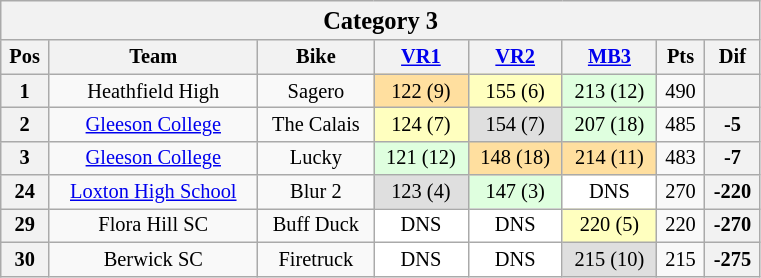<table class="wikitable collapsible collapsed" style="font-size: 85%; text-align:center">
<tr>
<th colspan="8" width="500"><big>Category 3</big></th>
</tr>
<tr>
<th valign="middle">Pos</th>
<th valign="middle">Team</th>
<th valign="middle">Bike</th>
<th><a href='#'>VR1</a><br></th>
<th><a href='#'>VR2</a><br></th>
<th><a href='#'>MB3</a><br></th>
<th valign="middle">Pts</th>
<th valign="middle">Dif</th>
</tr>
<tr>
<th>1</th>
<td> Heathfield High</td>
<td>Sagero</td>
<td bgcolor="#ffdf9f">122 (9)</td>
<td bgcolor="#FFFFBF">155 (6)</td>
<td bgcolor="#dfffdf">213 (12)</td>
<td>490</td>
<th></th>
</tr>
<tr>
<th>2</th>
<td> <a href='#'>Gleeson College</a></td>
<td>The Calais</td>
<td bgcolor="#FFFFBF">124 (7)</td>
<td bgcolor="#dfdfdf">154 (7)</td>
<td bgcolor="#dfffdf">207 (18)</td>
<td>485</td>
<th>-5</th>
</tr>
<tr>
<th>3</th>
<td> <a href='#'>Gleeson College</a></td>
<td>Lucky</td>
<td bgcolor="#dfffdf">121 (12)</td>
<td bgcolor="#ffdf9f">148 (18)</td>
<td bgcolor="#ffdf9f">214 (11)</td>
<td>483</td>
<th>-7</th>
</tr>
<tr>
<th>24</th>
<td> <a href='#'>Loxton High School</a></td>
<td>Blur 2</td>
<td bgcolor="#dfdfdf">123 (4)</td>
<td bgcolor="#dfffdf">147 (3)</td>
<td bgcolor="#ffffff">DNS</td>
<td>270</td>
<th>-220</th>
</tr>
<tr>
<th>29</th>
<td> Flora Hill SC</td>
<td>Buff Duck</td>
<td bgcolor="#ffffff">DNS</td>
<td bgcolor="#ffffff">DNS</td>
<td bgcolor="#FFFFBF">220 (5)</td>
<td>220</td>
<th>-270</th>
</tr>
<tr>
<th>30</th>
<td> Berwick SC</td>
<td>Firetruck</td>
<td bgcolor="#ffffff">DNS</td>
<td bgcolor="#ffffff">DNS</td>
<td bgcolor="#dfdfdf">215 (10)</td>
<td>215</td>
<th>-275</th>
</tr>
</table>
